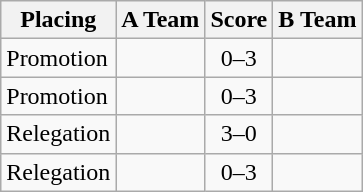<table class=wikitable style="border:1px solid #AAAAAA;">
<tr>
<th>Placing</th>
<th>A Team</th>
<th>Score</th>
<th>B Team</th>
</tr>
<tr>
<td>Promotion</td>
<td></td>
<td align="center">0–3</td>
<td><strong></strong></td>
</tr>
<tr>
<td>Promotion</td>
<td></td>
<td align="center">0–3</td>
<td><strong></strong></td>
</tr>
<tr>
<td>Relegation</td>
<td></td>
<td align="center">3–0</td>
<td><em></em></td>
</tr>
<tr>
<td>Relegation</td>
<td><em></em></td>
<td align="center">0–3</td>
<td></td>
</tr>
</table>
